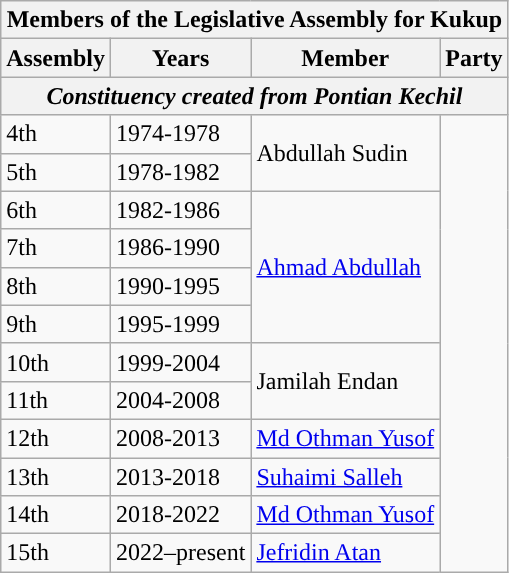<table class=wikitable>
<tr>
<th colspan=4>Members of the Legislative Assembly for Kukup</th>
</tr>
<tr>
<th>Assembly</th>
<th>Years</th>
<th>Member</th>
<th>Party</th>
</tr>
<tr>
<th colspan=4 align=center><em>Constituency created from Pontian Kechil</em></th>
</tr>
<tr>
<td>4th</td>
<td>1974-1978</td>
<td rowspan="2">Abdullah Sudin</td>
<td rowspan="13"></td>
</tr>
<tr>
<td>5th</td>
<td>1978-1982</td>
</tr>
<tr>
<td>6th</td>
<td>1982-1986</td>
<td rowspan="4"><a href='#'>Ahmad Abdullah</a></td>
</tr>
<tr>
<td>7th</td>
<td>1986-1990</td>
</tr>
<tr>
<td>8th</td>
<td>1990-1995</td>
</tr>
<tr>
<td>9th</td>
<td>1995-1999</td>
</tr>
<tr>
<td>10th</td>
<td>1999-2004</td>
<td rowspan="2">Jamilah Endan</td>
</tr>
<tr>
<td>11th</td>
<td>2004-2008</td>
</tr>
<tr>
<td>12th</td>
<td>2008-2013</td>
<td><a href='#'>Md Othman Yusof</a></td>
</tr>
<tr>
<td>13th</td>
<td>2013-2018</td>
<td><a href='#'>Suhaimi Salleh</a></td>
</tr>
<tr>
<td>14th</td>
<td>2018-2022</td>
<td><a href='#'>Md Othman Yusof</a></td>
</tr>
<tr>
<td>15th</td>
<td>2022–present</td>
<td><a href='#'>Jefridin Atan</a></td>
</tr>
</table>
